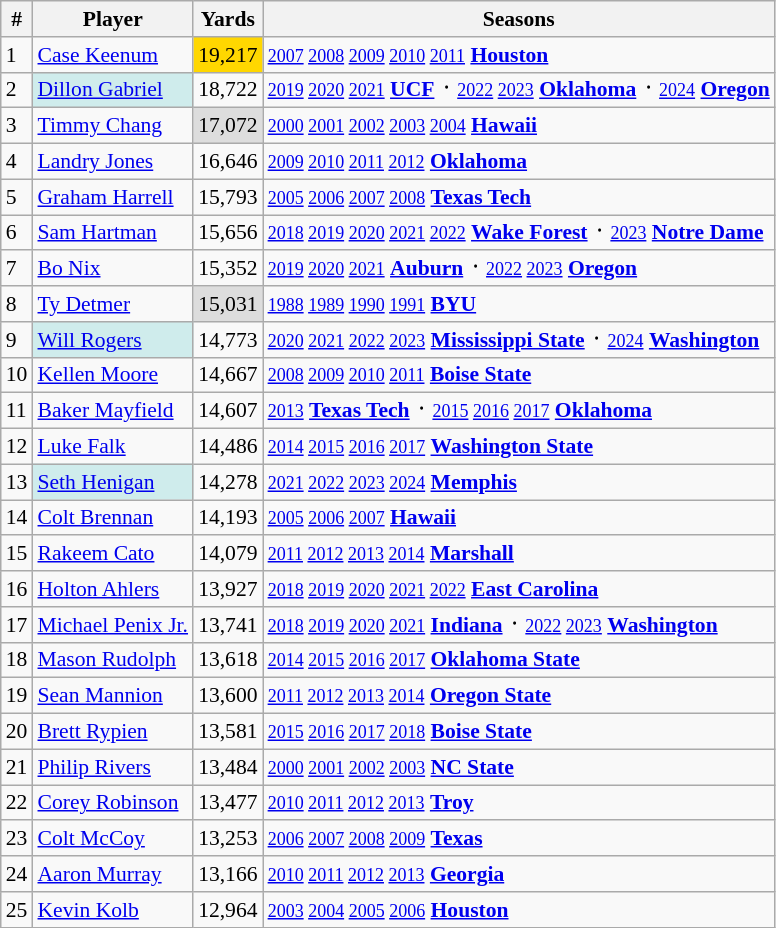<table class="wikitable" style="font-size:90%; white-space: nowrap;">
<tr>
<th>#</th>
<th>Player</th>
<th>Yards</th>
<th>Seasons</th>
</tr>
<tr>
<td>1</td>
<td><a href='#'>Case Keenum</a></td>
<td style="background: #FFD700;">19,217</td>
<td><small><a href='#'>2007</a> <a href='#'>2008</a> <a href='#'>2009</a> <a href='#'>2010</a> <a href='#'>2011</a></small> <strong><a href='#'>Houston</a></strong></td>
</tr>
<tr>
<td>2</td>
<td style="background: #CFECEC;"><a href='#'>Dillon Gabriel</a></td>
<td><abbr>18,722</abbr></td>
<td><small><a href='#'>2019</a> <a href='#'>2020</a> <a href='#'>2021</a></small> <strong><a href='#'>UCF</a></strong> ᛫ <small><a href='#'>2022</a> <a href='#'>2023</a></small> <strong><a href='#'>Oklahoma</a></strong> ᛫ <small><a href='#'>2024</a></small> <strong><a href='#'>Oregon</a></strong></td>
</tr>
<tr>
<td>3</td>
<td><a href='#'>Timmy Chang</a></td>
<td style="background: #DDDDDD;">17,072</td>
<td><small><a href='#'>2000</a> <a href='#'>2001</a> <a href='#'>2002</a> <a href='#'>2003</a> <a href='#'>2004</a></small> <strong><a href='#'>Hawaii</a></strong></td>
</tr>
<tr>
<td>4</td>
<td><a href='#'>Landry Jones</a></td>
<td>16,646</td>
<td><small><a href='#'>2009</a> <a href='#'>2010</a> <a href='#'>2011</a> <a href='#'>2012</a></small> <strong><a href='#'>Oklahoma</a></strong></td>
</tr>
<tr>
<td>5</td>
<td><a href='#'>Graham Harrell</a></td>
<td>15,793</td>
<td><small><a href='#'>2005</a> <a href='#'>2006</a> <a href='#'>2007</a> <a href='#'>2008</a></small> <strong><a href='#'>Texas Tech</a></strong></td>
</tr>
<tr>
<td>6</td>
<td><a href='#'>Sam Hartman</a></td>
<td><abbr>15,656</abbr></td>
<td><small><a href='#'>2018</a> <a href='#'>2019</a> <a href='#'>2020</a> <a href='#'>2021</a> <a href='#'>2022</a></small> <strong><a href='#'>Wake Forest</a></strong> ᛫ <small><a href='#'>2023</a></small> <strong><a href='#'>Notre Dame</a></strong></td>
</tr>
<tr>
<td>7</td>
<td><a href='#'>Bo Nix</a></td>
<td><abbr>15,352</abbr></td>
<td><small><a href='#'>2019</a> <a href='#'>2020</a> <a href='#'>2021</a></small> <strong><a href='#'>Auburn</a></strong> ᛫ <small><a href='#'>2022</a> <a href='#'>2023</a></small> <strong><a href='#'>Oregon</a></strong></td>
</tr>
<tr>
<td>8</td>
<td><a href='#'>Ty Detmer</a></td>
<td style="background: #DDDDDD;">15,031</td>
<td><small><a href='#'>1988</a> <a href='#'>1989</a> <a href='#'>1990</a> <a href='#'>1991</a></small> <strong><a href='#'>BYU</a></strong></td>
</tr>
<tr>
<td>9</td>
<td style="background: #CFECEC;"><a href='#'>Will Rogers</a></td>
<td><abbr>14,773</abbr></td>
<td><small><a href='#'>2020</a> <a href='#'>2021</a> <a href='#'>2022</a> <a href='#'>2023</a></small> <strong><a href='#'>Mississippi State</a></strong> ᛫ <small><a href='#'>2024</a></small> <strong><a href='#'>Washington</a></strong></td>
</tr>
<tr>
<td>10</td>
<td><a href='#'>Kellen Moore</a></td>
<td>14,667</td>
<td><small><a href='#'>2008</a> <a href='#'>2009</a> <a href='#'>2010</a> <a href='#'>2011</a></small> <strong><a href='#'>Boise State</a></strong></td>
</tr>
<tr>
<td>11</td>
<td><a href='#'>Baker Mayfield</a></td>
<td><abbr>14,607</abbr></td>
<td><small><a href='#'>2013</a></small> <strong><a href='#'>Texas Tech</a></strong> ᛫ <small><a href='#'>2015</a> <a href='#'>2016</a> <a href='#'>2017</a></small> <strong><a href='#'>Oklahoma</a></strong></td>
</tr>
<tr>
<td>12</td>
<td><a href='#'>Luke Falk</a></td>
<td>14,486</td>
<td><small><a href='#'>2014</a> <a href='#'>2015</a> <a href='#'>2016</a> <a href='#'>2017</a></small> <strong><a href='#'>Washington State</a></strong></td>
</tr>
<tr>
<td>13</td>
<td style="background: #CFECEC;"><a href='#'>Seth Henigan</a></td>
<td>14,278</td>
<td><small><a href='#'>2021</a> <a href='#'>2022</a> <a href='#'>2023</a> <a href='#'>2024</a></small> <strong><a href='#'>Memphis</a></strong></td>
</tr>
<tr>
<td>14</td>
<td><a href='#'>Colt Brennan</a></td>
<td>14,193</td>
<td><small><a href='#'>2005</a> <a href='#'>2006</a> <a href='#'>2007</a></small> <strong><a href='#'>Hawaii</a></strong></td>
</tr>
<tr>
<td>15</td>
<td><a href='#'>Rakeem Cato</a></td>
<td>14,079</td>
<td><small><a href='#'>2011</a> <a href='#'>2012</a> <a href='#'>2013</a> <a href='#'>2014</a></small> <strong><a href='#'>Marshall</a></strong></td>
</tr>
<tr>
<td>16</td>
<td><a href='#'>Holton Ahlers</a></td>
<td>13,927</td>
<td><small><a href='#'>2018</a> <a href='#'>2019</a> <a href='#'>2020</a> <a href='#'>2021</a> <a href='#'>2022</a></small> <strong><a href='#'>East Carolina</a></strong></td>
</tr>
<tr>
<td>17</td>
<td><a href='#'>Michael Penix Jr.</a></td>
<td><abbr>13,741</abbr></td>
<td><small><a href='#'>2018</a> <a href='#'>2019</a> <a href='#'>2020</a> <a href='#'>2021</a></small> <strong><a href='#'>Indiana</a></strong> ᛫ <small><a href='#'>2022</a> <a href='#'>2023</a></small> <strong><a href='#'>Washington</a></strong></td>
</tr>
<tr>
<td>18</td>
<td><a href='#'>Mason Rudolph</a></td>
<td>13,618</td>
<td><small><a href='#'>2014</a> <a href='#'>2015</a> <a href='#'>2016</a> <a href='#'>2017</a></small> <strong><a href='#'>Oklahoma State</a></strong></td>
</tr>
<tr>
<td>19</td>
<td><a href='#'>Sean Mannion</a></td>
<td>13,600</td>
<td><small><a href='#'>2011</a> <a href='#'>2012</a> <a href='#'>2013</a> <a href='#'>2014</a></small> <strong><a href='#'>Oregon State</a></strong></td>
</tr>
<tr>
<td>20</td>
<td><a href='#'>Brett Rypien</a></td>
<td>13,581</td>
<td><small><a href='#'>2015</a> <a href='#'>2016</a> <a href='#'>2017</a> <a href='#'>2018</a></small> <strong><a href='#'>Boise State</a></strong></td>
</tr>
<tr>
<td>21</td>
<td><a href='#'>Philip Rivers</a></td>
<td>13,484</td>
<td><small><a href='#'>2000</a> <a href='#'>2001</a> <a href='#'>2002</a> <a href='#'>2003</a></small> <strong><a href='#'>NC State</a></strong></td>
</tr>
<tr>
<td>22</td>
<td><a href='#'>Corey Robinson</a></td>
<td>13,477</td>
<td><small><a href='#'>2010</a> <a href='#'>2011</a> <a href='#'>2012</a> <a href='#'>2013</a></small> <strong><a href='#'>Troy</a></strong></td>
</tr>
<tr>
<td>23</td>
<td><a href='#'>Colt McCoy</a></td>
<td>13,253</td>
<td><small><a href='#'>2006</a> <a href='#'>2007</a> <a href='#'>2008</a> <a href='#'>2009</a></small> <strong><a href='#'>Texas</a></strong></td>
</tr>
<tr>
<td>24</td>
<td><a href='#'>Aaron Murray</a></td>
<td>13,166</td>
<td><small><a href='#'>2010</a> <a href='#'>2011</a> <a href='#'>2012</a> <a href='#'>2013</a></small> <strong><a href='#'>Georgia</a></strong></td>
</tr>
<tr>
<td>25</td>
<td><a href='#'>Kevin Kolb</a></td>
<td>12,964</td>
<td><small><a href='#'>2003</a> <a href='#'>2004</a> <a href='#'>2005</a> <a href='#'>2006</a></small> <strong><a href='#'>Houston</a></strong></td>
</tr>
</table>
